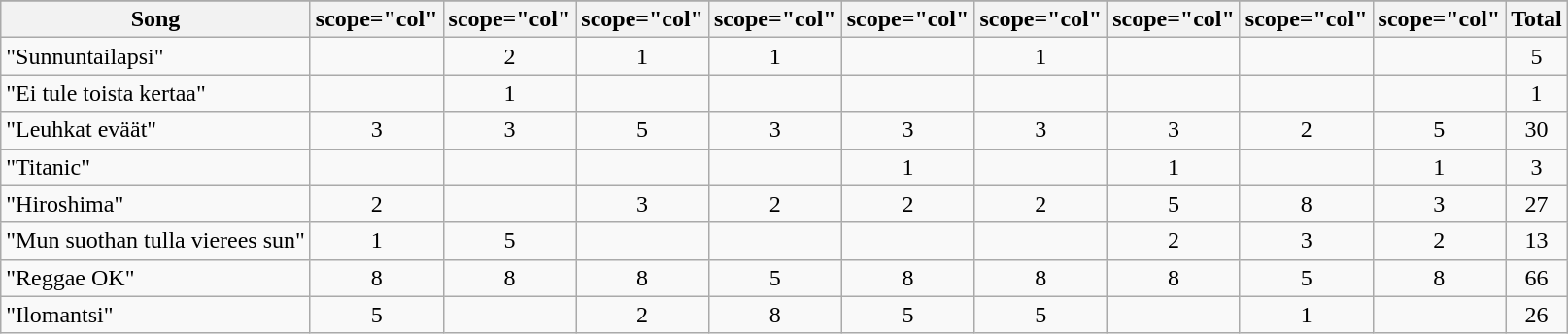<table class="wikitable plainrowheaders" style="margin: 1em auto 1em auto; text-align:center;">
<tr>
</tr>
<tr>
<th scope="col">Song</th>
<th>scope="col" </th>
<th>scope="col" </th>
<th>scope="col" </th>
<th>scope="col" </th>
<th>scope="col" </th>
<th>scope="col" </th>
<th>scope="col" </th>
<th>scope="col" </th>
<th>scope="col" </th>
<th scope="col">Total</th>
</tr>
<tr --->
<td align="left">"Sunnuntailapsi"</td>
<td></td>
<td>2</td>
<td>1</td>
<td>1</td>
<td></td>
<td>1</td>
<td></td>
<td></td>
<td></td>
<td>5</td>
</tr>
<tr --->
<td align="left">"Ei tule toista kertaa"</td>
<td></td>
<td>1</td>
<td></td>
<td></td>
<td></td>
<td></td>
<td></td>
<td></td>
<td></td>
<td>1</td>
</tr>
<tr --->
<td align="left">"Leuhkat eväät"</td>
<td>3</td>
<td>3</td>
<td>5</td>
<td>3</td>
<td>3</td>
<td>3</td>
<td>3</td>
<td>2</td>
<td>5</td>
<td>30</td>
</tr>
<tr --->
<td align="left">"Titanic"</td>
<td></td>
<td></td>
<td></td>
<td></td>
<td>1</td>
<td></td>
<td>1</td>
<td></td>
<td>1</td>
<td>3</td>
</tr>
<tr --->
<td align="left">"Hiroshima"</td>
<td>2</td>
<td></td>
<td>3</td>
<td>2</td>
<td>2</td>
<td>2</td>
<td>5</td>
<td>8</td>
<td>3</td>
<td>27</td>
</tr>
<tr --->
<td align="left">"Mun suothan tulla vierees sun"</td>
<td>1</td>
<td>5</td>
<td></td>
<td></td>
<td></td>
<td></td>
<td>2</td>
<td>3</td>
<td>2</td>
<td>13</td>
</tr>
<tr --->
<td align="left">"Reggae OK"</td>
<td>8</td>
<td>8</td>
<td>8</td>
<td>5</td>
<td>8</td>
<td>8</td>
<td>8</td>
<td>5</td>
<td>8</td>
<td>66</td>
</tr>
<tr --->
<td align="left">"Ilomantsi"</td>
<td>5</td>
<td></td>
<td>2</td>
<td>8</td>
<td>5</td>
<td>5</td>
<td></td>
<td>1</td>
<td></td>
<td>26</td>
</tr>
</table>
